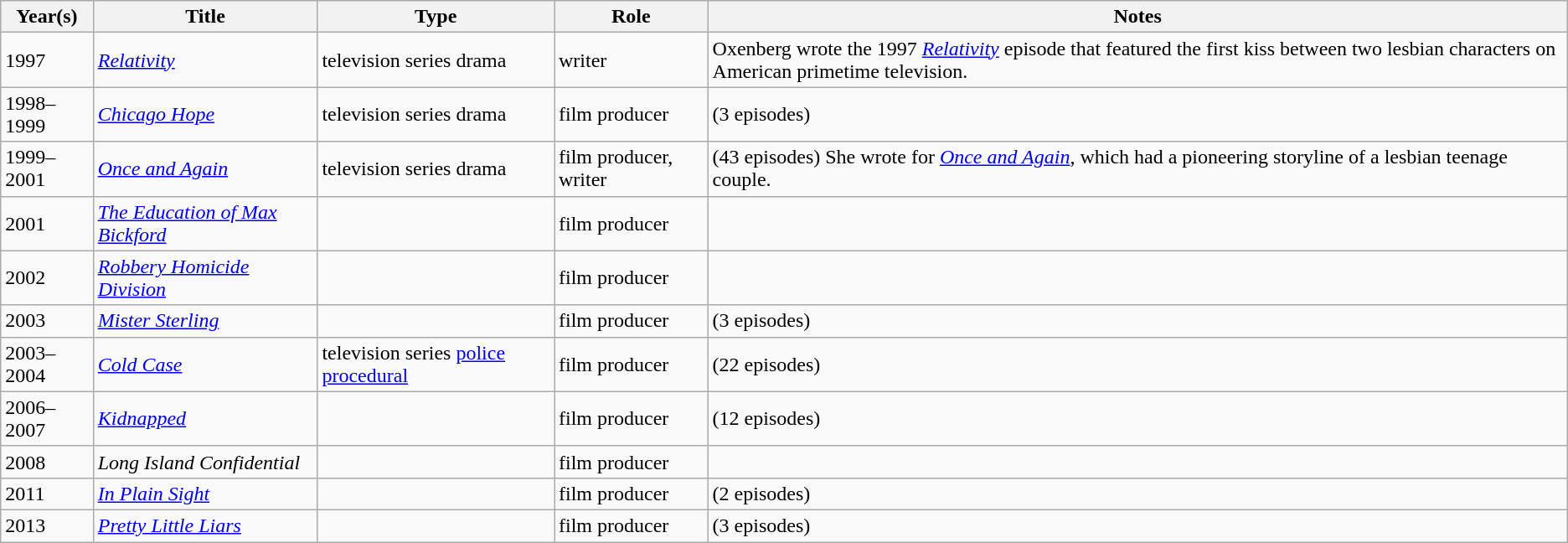<table class="wikitable">
<tr>
<th>Year(s)</th>
<th>Title</th>
<th>Type</th>
<th>Role</th>
<th>Notes</th>
</tr>
<tr>
<td>1997</td>
<td><em><a href='#'>Relativity</a></em></td>
<td>television series drama</td>
<td>writer</td>
<td>Oxenberg wrote the 1997 <em><a href='#'>Relativity</a></em> episode that featured the first kiss between two lesbian characters on American primetime television.</td>
</tr>
<tr>
<td>1998–1999</td>
<td><em><a href='#'>Chicago Hope</a></em></td>
<td>television series drama</td>
<td>film producer</td>
<td>(3 episodes)</td>
</tr>
<tr>
<td>1999–2001</td>
<td><em><a href='#'>Once and Again</a></em></td>
<td>television series drama</td>
<td>film producer, writer</td>
<td>(43 episodes) She wrote for <em><a href='#'>Once and Again</a></em>, which had a pioneering storyline of a lesbian teenage couple.</td>
</tr>
<tr>
<td>2001</td>
<td><em><a href='#'>The Education of Max Bickford</a></em></td>
<td></td>
<td>film producer</td>
<td></td>
</tr>
<tr>
<td>2002</td>
<td><em><a href='#'>Robbery Homicide Division</a></em></td>
<td></td>
<td>film producer</td>
<td></td>
</tr>
<tr>
<td>2003</td>
<td><em><a href='#'>Mister Sterling</a></em></td>
<td></td>
<td>film producer</td>
<td>(3 episodes)</td>
</tr>
<tr>
<td>2003–2004</td>
<td><em><a href='#'>Cold Case</a></em></td>
<td>television series <a href='#'>police procedural</a></td>
<td>film producer</td>
<td>(22 episodes)</td>
</tr>
<tr>
<td>2006–2007</td>
<td><em><a href='#'>Kidnapped</a></em></td>
<td></td>
<td>film producer</td>
<td>(12 episodes)</td>
</tr>
<tr>
<td>2008</td>
<td><em>Long Island Confidential</em></td>
<td></td>
<td>film producer</td>
<td></td>
</tr>
<tr>
<td>2011</td>
<td><em><a href='#'>In Plain Sight</a></em></td>
<td></td>
<td>film producer</td>
<td>(2 episodes)</td>
</tr>
<tr>
<td>2013</td>
<td><em><a href='#'>Pretty Little Liars</a></em></td>
<td></td>
<td>film producer</td>
<td>(3 episodes)</td>
</tr>
</table>
